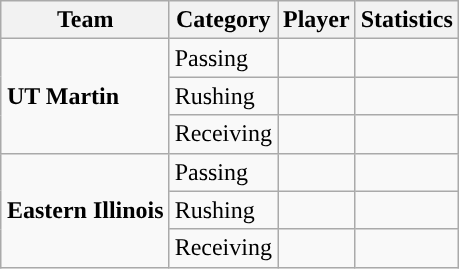<table class="wikitable" style="float: right;">
<tr>
<th>Team</th>
<th>Category</th>
<th>Player</th>
<th>Statistics</th>
</tr>
<tr>
<td rowspan=3><strong>UT Martin</strong></td>
<td>Passing</td>
<td></td>
<td></td>
</tr>
<tr>
<td>Rushing</td>
<td></td>
<td></td>
</tr>
<tr>
<td>Receiving</td>
<td></td>
<td></td>
</tr>
<tr>
<td rowspan=3><strong>Eastern Illinois</strong></td>
<td>Passing</td>
<td></td>
<td></td>
</tr>
<tr>
<td>Rushing</td>
<td></td>
<td></td>
</tr>
<tr>
<td>Receiving</td>
<td></td>
<td></td>
</tr>
</table>
